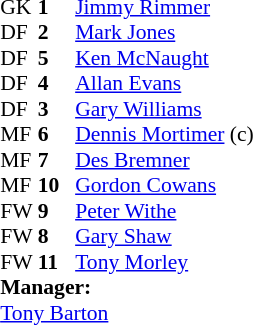<table style="font-size: 90%" cellspacing="0" cellpadding="0" align=center>
<tr>
<td colspan="3"></td>
</tr>
<tr>
<th width="25"></th>
<th width="25"></th>
</tr>
<tr>
<td>GK</td>
<td><strong>1</strong></td>
<td> <a href='#'>Jimmy Rimmer</a></td>
</tr>
<tr>
<td>DF</td>
<td><strong>2</strong></td>
<td> <a href='#'>Mark Jones</a></td>
</tr>
<tr>
<td>DF</td>
<td><strong>5</strong></td>
<td> <a href='#'>Ken McNaught</a></td>
</tr>
<tr>
<td>DF</td>
<td><strong>4</strong></td>
<td> <a href='#'>Allan Evans</a></td>
</tr>
<tr>
<td>DF</td>
<td><strong>3</strong></td>
<td> <a href='#'>Gary Williams</a></td>
</tr>
<tr>
<td>MF</td>
<td><strong>6</strong></td>
<td> <a href='#'>Dennis Mortimer</a> (c)</td>
</tr>
<tr>
<td>MF</td>
<td><strong>7</strong></td>
<td> <a href='#'>Des Bremner</a></td>
</tr>
<tr>
<td>MF</td>
<td><strong>10</strong></td>
<td> <a href='#'>Gordon Cowans</a></td>
</tr>
<tr>
<td>FW</td>
<td><strong>9</strong></td>
<td> <a href='#'>Peter Withe</a></td>
</tr>
<tr>
<td>FW</td>
<td><strong>8</strong></td>
<td> <a href='#'>Gary Shaw</a></td>
</tr>
<tr>
<td>FW</td>
<td><strong>11</strong></td>
<td> <a href='#'>Tony Morley</a></td>
</tr>
<tr>
<td colspan=4><strong>Manager:</strong></td>
</tr>
<tr>
<td colspan="4"> <a href='#'>Tony Barton</a></td>
</tr>
</table>
